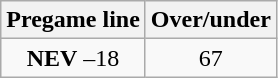<table class="wikitable">
<tr align="center">
<th style=>Pregame line</th>
<th style=>Over/under</th>
</tr>
<tr align="center">
<td><strong>NEV</strong> –18</td>
<td>67</td>
</tr>
</table>
